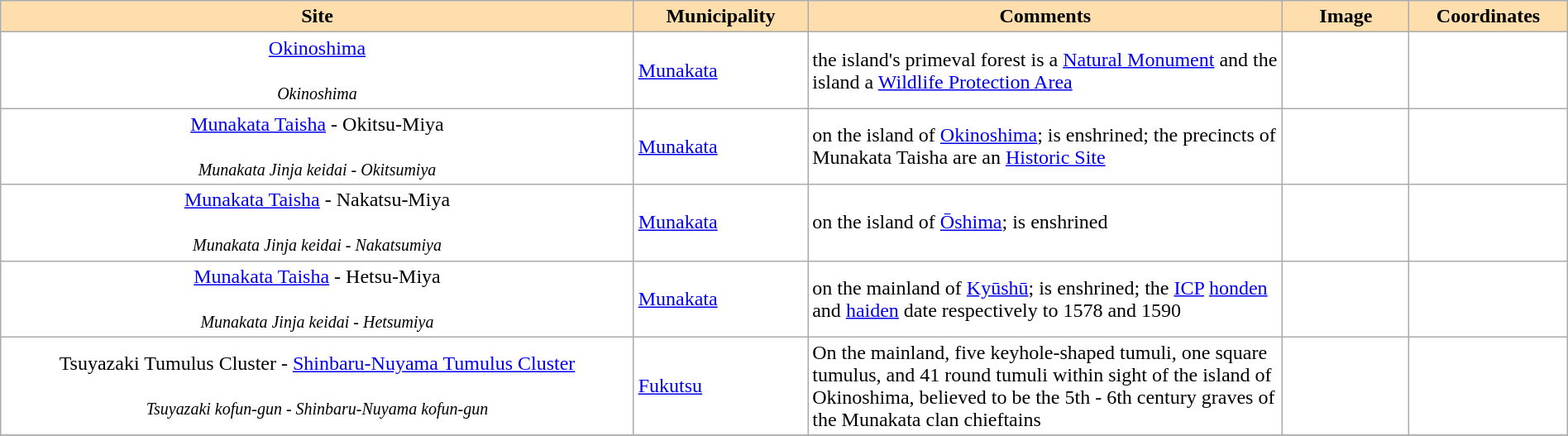<table class="wikitable sortable"  width="100%" style="background:#ffffff;">
<tr>
<th width="40%" align="left" style="background:#ffdead;">Site</th>
<th width="11%" align="left" style="background:#ffdead;">Municipality</th>
<th width="30%" align="left" style="background:#ffdead;" class="unsortable">Comments</th>
<th width="8%" align="left" style="background:#ffdead;" class="unsortable">Image</th>
<th width="10%" align="left" style="background:#ffdead;" class="unsortable">Coordinates</th>
</tr>
<tr>
<td align="center"><a href='#'>Okinoshima</a><br><br><small><em>Okinoshima</em></small></td>
<td><a href='#'>Munakata</a></td>
<td>the island's primeval forest is a <a href='#'>Natural Monument</a> and the island a <a href='#'>Wildlife Protection Area</a></td>
<td></td>
<td></td>
</tr>
<tr>
<td align="center"><a href='#'>Munakata Taisha</a> - Okitsu-Miya<br><br><small><em>Munakata Jinja keidai - Okitsumiya</em></small></td>
<td><a href='#'>Munakata</a></td>
<td>on the island of <a href='#'>Okinoshima</a>;  is enshrined; the precincts of Munakata Taisha are an <a href='#'>Historic Site</a></td>
<td></td>
<td></td>
</tr>
<tr>
<td align="center"><a href='#'>Munakata Taisha</a> - Nakatsu-Miya<br><br><small><em>Munakata Jinja keidai - Nakatsumiya</em></small></td>
<td><a href='#'>Munakata</a></td>
<td>on the island of <a href='#'>Ōshima</a>;  is enshrined</td>
<td></td>
<td></td>
</tr>
<tr>
<td align="center"><a href='#'>Munakata Taisha</a> - Hetsu-Miya<br><br><small><em>Munakata Jinja keidai - Hetsumiya</em></small></td>
<td><a href='#'>Munakata</a></td>
<td>on the mainland of <a href='#'>Kyūshū</a>;  is enshrined; the <a href='#'>ICP</a> <a href='#'>honden</a> and <a href='#'>haiden</a> date respectively to 1578 and 1590</td>
<td></td>
<td></td>
</tr>
<tr>
<td align="center">Tsuyazaki Tumulus Cluster - <a href='#'>Shinbaru-Nuyama Tumulus Cluster</a><br><br><small><em>Tsuyazaki kofun-gun - Shinbaru-Nuyama kofun-gun</em></small></td>
<td><a href='#'>Fukutsu</a></td>
<td>On the mainland, five keyhole-shaped tumuli, one square tumulus, and 41 round tumuli within sight of the island of Okinoshima, believed to be the 5th - 6th century graves of the Munakata clan chieftains</td>
<td></td>
<td></td>
</tr>
<tr>
</tr>
</table>
